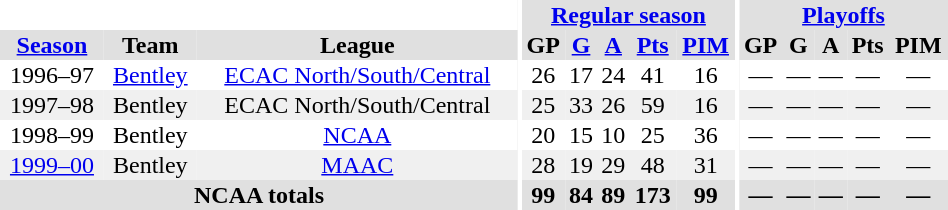<table border="0" cellpadding="1" cellspacing="0" style="text-align:center; width:50%">
<tr bgcolor="#e0e0e0">
<th colspan="3" bgcolor="#ffffff"></th>
<th rowspan="99" bgcolor="#ffffff"></th>
<th colspan="5"><a href='#'>Regular season</a></th>
<th rowspan="99" bgcolor="#ffffff"></th>
<th colspan="5"><a href='#'>Playoffs</a></th>
</tr>
<tr bgcolor="#e0e0e0">
<th><a href='#'>Season</a></th>
<th>Team</th>
<th>League</th>
<th>GP</th>
<th><a href='#'>G</a></th>
<th><a href='#'>A</a></th>
<th><a href='#'>Pts</a></th>
<th><a href='#'>PIM</a></th>
<th>GP</th>
<th>G</th>
<th>A</th>
<th>Pts</th>
<th>PIM</th>
</tr>
<tr ALIGN="center">
<td>1996–97</td>
<td><a href='#'>Bentley</a></td>
<td><a href='#'>ECAC North/South/Central</a></td>
<td>26</td>
<td>17</td>
<td>24</td>
<td>41</td>
<td>16</td>
<td>—</td>
<td>—</td>
<td>—</td>
<td>—</td>
<td>—</td>
</tr>
<tr ALIGN="center" bgcolor="#f0f0f0">
<td>1997–98</td>
<td>Bentley</td>
<td>ECAC North/South/Central</td>
<td>25</td>
<td>33</td>
<td>26</td>
<td>59</td>
<td>16</td>
<td>—</td>
<td>—</td>
<td>—</td>
<td>—</td>
<td>—</td>
</tr>
<tr ALIGN="center">
<td>1998–99</td>
<td>Bentley</td>
<td><a href='#'>NCAA</a></td>
<td>20</td>
<td>15</td>
<td>10</td>
<td>25</td>
<td>36</td>
<td>—</td>
<td>—</td>
<td>—</td>
<td>—</td>
<td>—</td>
</tr>
<tr ALIGN="center" bgcolor="#f0f0f0">
<td><a href='#'>1999–00</a></td>
<td>Bentley</td>
<td><a href='#'>MAAC</a></td>
<td>28</td>
<td>19</td>
<td>29</td>
<td>48</td>
<td>31</td>
<td>—</td>
<td>—</td>
<td>—</td>
<td>—</td>
<td>—</td>
</tr>
<tr bgcolor="#e0e0e0">
<th colspan="3">NCAA totals</th>
<th>99</th>
<th>84</th>
<th>89</th>
<th>173</th>
<th>99</th>
<th>—</th>
<th>—</th>
<th>—</th>
<th>—</th>
<th>—</th>
</tr>
</table>
